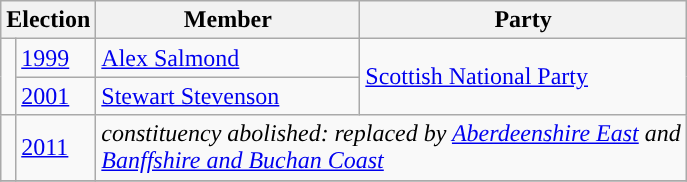<table class="wikitable">
<tr>
<th colspan="2">Election</th>
<th>Member</th>
<th>Party</th>
</tr>
<tr>
<td rowspan="2" style="background-color: "></td>
<td><a href='#'>1999</a></td>
<td><a href='#'>Alex Salmond</a></td>
<td rowspan="2"><a href='#'>Scottish National Party</a></td>
</tr>
<tr>
<td><a href='#'>2001</a></td>
<td><a href='#'>Stewart Stevenson</a></td>
</tr>
<tr>
<td style="background-color:"></td>
<td><a href='#'>2011</a></td>
<td colspan="3"><em>constituency abolished: replaced by <a href='#'>Aberdeenshire East</a> and<br><a href='#'>Banffshire and Buchan Coast</a></em></td>
</tr>
<tr>
</tr>
</table>
